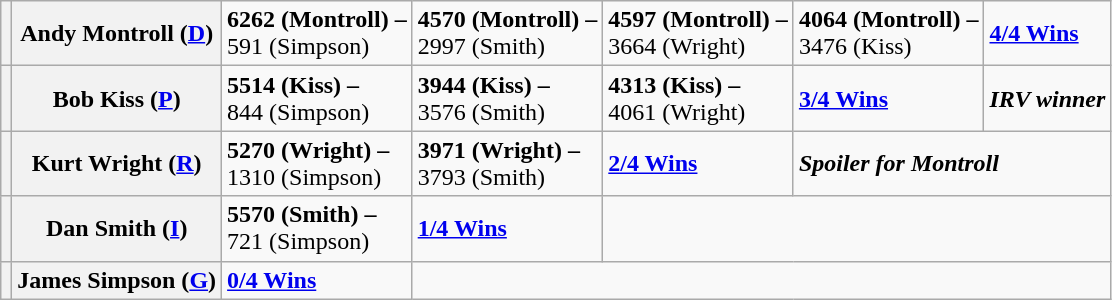<table class="wikitable">
<tr>
<th></th>
<th>Andy Montroll (<a href='#'>D</a>)</th>
<td><strong>6262 (Montroll) –</strong><br>591 (Simpson)</td>
<td><strong>4570 (Montroll) –</strong><br>2997 (Smith)</td>
<td><strong>4597 (Montroll) –</strong><br>3664 (Wright)</td>
<td><strong>4064 (Montroll) –</strong><br>3476 (Kiss)</td>
<td><a href='#'><strong>4/4 Wins</strong></a></td>
</tr>
<tr>
<th></th>
<th>Bob Kiss (<a href='#'>P</a>)</th>
<td><strong>5514 (Kiss) –</strong><br>844 (Simpson)</td>
<td><strong>3944 (Kiss) –</strong><br>3576 (Smith)</td>
<td><strong>4313 (Kiss) –</strong><br>4061 (Wright)</td>
<td><a href='#'><strong>3/4 Wins</strong></a></td>
<td><strong><em>IRV winner</em></strong></td>
</tr>
<tr>
<th></th>
<th>Kurt Wright (<a href='#'>R</a>)</th>
<td><strong>5270 (Wright) –</strong><br>1310 (Simpson)</td>
<td><strong>3971 (Wright) –</strong><br>3793 (Smith)</td>
<td><a href='#'><strong>2/4 Wins</strong></a></td>
<td colspan="2"><strong><em>Spoiler for Montroll</em></strong></td>
</tr>
<tr>
<th></th>
<th>Dan Smith (<a href='#'>I</a>)</th>
<td><strong>5570 (Smith) –</strong><br>721 (Simpson)</td>
<td><a href='#'><strong>1/4 Wins</strong></a></td>
<td colspan="3"></td>
</tr>
<tr>
<th></th>
<th>James Simpson (<a href='#'>G</a>)</th>
<td><a href='#'><strong>0/4 Wins</strong></a></td>
<td colspan="4"></td>
</tr>
</table>
